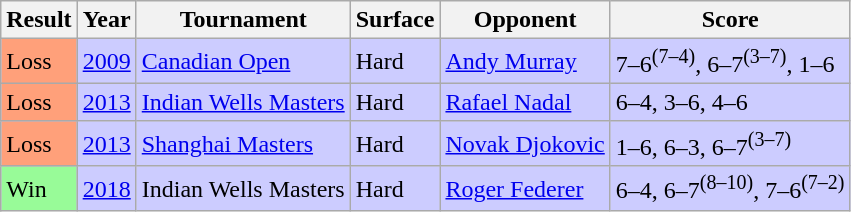<table class="sortable wikitable">
<tr>
<th>Result</th>
<th>Year</th>
<th>Tournament</th>
<th>Surface</th>
<th>Opponent</th>
<th class=unsortable>Score</th>
</tr>
<tr bgcolor="#CCCCFF">
<td bgcolor=ffa07a>Loss</td>
<td><a href='#'>2009</a></td>
<td><a href='#'>Canadian Open</a></td>
<td>Hard</td>
<td> <a href='#'>Andy Murray</a></td>
<td>7–6<sup>(7–4)</sup>, 6–7<sup>(3–7)</sup>, 1–6</td>
</tr>
<tr bgcolor="#CCCCFF">
<td bgcolor=ffa07a>Loss</td>
<td><a href='#'>2013</a></td>
<td><a href='#'>Indian Wells Masters</a></td>
<td>Hard</td>
<td> <a href='#'>Rafael Nadal</a></td>
<td>6–4, 3–6, 4–6</td>
</tr>
<tr bgcolor="#CCCCFF">
<td bgcolor=ffa07a>Loss</td>
<td><a href='#'>2013</a></td>
<td><a href='#'>Shanghai Masters</a></td>
<td>Hard</td>
<td> <a href='#'>Novak Djokovic</a></td>
<td>1–6, 6–3, 6–7<sup>(3–7)</sup></td>
</tr>
<tr bgcolor="#CCCCFF">
<td bgcolor=98FB98>Win</td>
<td><a href='#'>2018</a></td>
<td>Indian Wells Masters</td>
<td>Hard</td>
<td> <a href='#'>Roger Federer</a></td>
<td>6–4, 6–7<sup>(8–10)</sup>, 7–6<sup>(7–2)</sup></td>
</tr>
</table>
